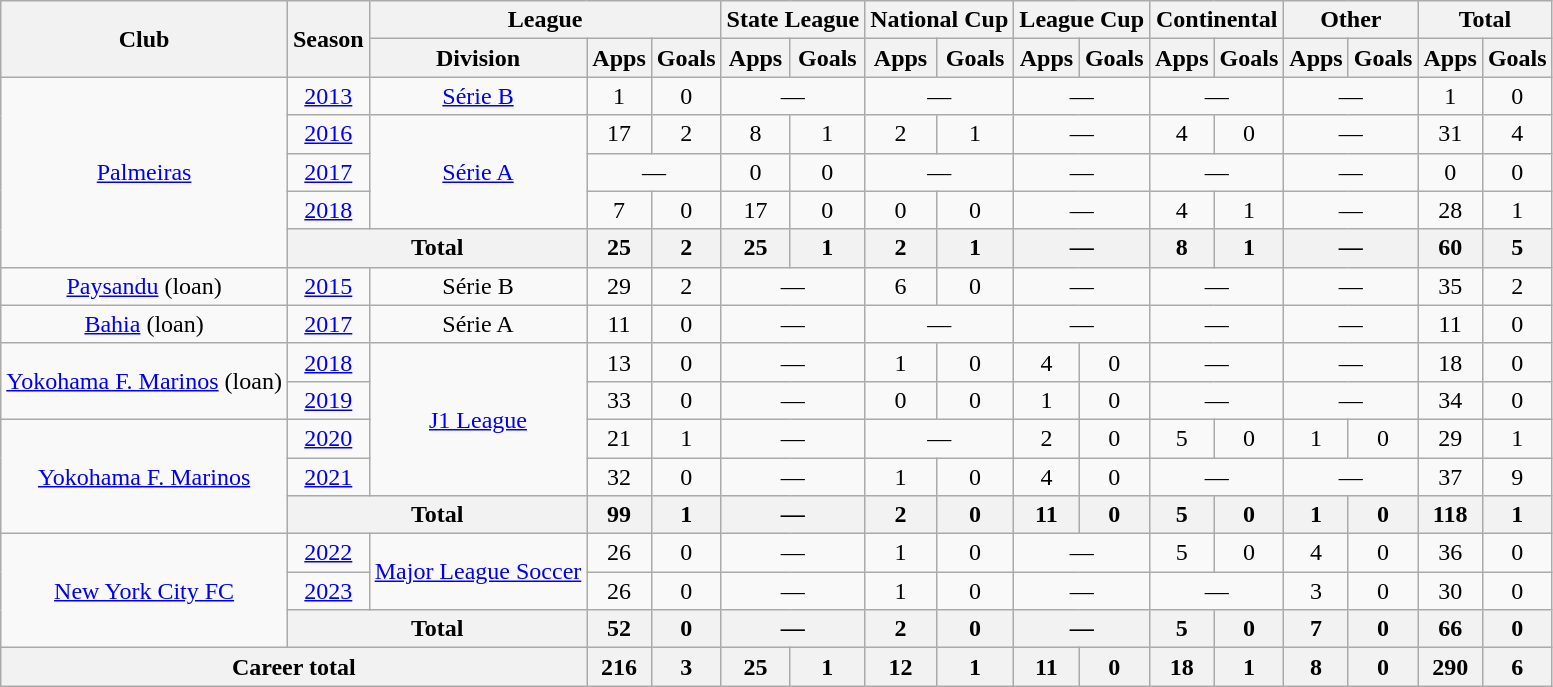<table class="wikitable" style="text-align:center">
<tr>
<th rowspan="2">Club</th>
<th rowspan="2">Season</th>
<th colspan="3">League</th>
<th colspan="2">State League</th>
<th colspan="2">National Cup</th>
<th colspan="2">League Cup</th>
<th colspan="2">Continental</th>
<th colspan="2">Other</th>
<th colspan="2">Total</th>
</tr>
<tr>
<th>Division</th>
<th>Apps</th>
<th>Goals</th>
<th>Apps</th>
<th>Goals</th>
<th>Apps</th>
<th>Goals</th>
<th>Apps</th>
<th>Goals</th>
<th>Apps</th>
<th>Goals</th>
<th>Apps</th>
<th>Goals</th>
<th>Apps</th>
<th>Goals</th>
</tr>
<tr>
<td rowspan="5"><a href='#'>Palmeiras</a></td>
<td><a href='#'>2013</a></td>
<td><a href='#'>Série B</a></td>
<td>1</td>
<td>0</td>
<td colspan="2">—</td>
<td colspan="2">—</td>
<td colspan="2">—</td>
<td colspan="2">—</td>
<td colspan="2">—</td>
<td>1</td>
<td>0</td>
</tr>
<tr>
<td><a href='#'>2016</a></td>
<td rowspan="3"><a href='#'>Série A</a></td>
<td>17</td>
<td>2</td>
<td>8</td>
<td>1</td>
<td>2</td>
<td>1</td>
<td colspan="2">—</td>
<td>4</td>
<td>0</td>
<td colspan="2">—</td>
<td>31</td>
<td>4</td>
</tr>
<tr>
<td><a href='#'>2017</a></td>
<td colspan="2">—</td>
<td>0</td>
<td>0</td>
<td colspan="2">—</td>
<td colspan="2">—</td>
<td colspan="2">—</td>
<td colspan="2">—</td>
<td>0</td>
<td>0</td>
</tr>
<tr>
<td><a href='#'>2018</a></td>
<td>7</td>
<td>0</td>
<td>17</td>
<td>0</td>
<td>0</td>
<td>0</td>
<td colspan="2">—</td>
<td>4</td>
<td>1</td>
<td colspan="2">—</td>
<td>28</td>
<td>1</td>
</tr>
<tr>
<th colspan="2">Total</th>
<th>25</th>
<th>2</th>
<th>25</th>
<th>1</th>
<th>2</th>
<th>1</th>
<th colspan="2">—</th>
<th>8</th>
<th>1</th>
<th colspan="2">—</th>
<th>60</th>
<th>5</th>
</tr>
<tr>
<td><a href='#'>Paysandu</a> (loan)</td>
<td><a href='#'>2015</a></td>
<td>Série B</td>
<td>29</td>
<td>2</td>
<td colspan="2">—</td>
<td>6</td>
<td>0</td>
<td colspan="2">—</td>
<td colspan="2">—</td>
<td colspan="2">—</td>
<td>35</td>
<td>2</td>
</tr>
<tr>
<td><a href='#'>Bahia</a> (loan)</td>
<td><a href='#'>2017</a></td>
<td>Série A</td>
<td>11</td>
<td>0</td>
<td colspan="2">—</td>
<td colspan="2">—</td>
<td colspan="2">—</td>
<td colspan="2">—</td>
<td colspan="2">—</td>
<td>11</td>
<td>0</td>
</tr>
<tr>
<td rowspan="2"><a href='#'>Yokohama F. Marinos</a> (loan)</td>
<td><a href='#'>2018</a></td>
<td rowspan="4"><a href='#'>J1 League</a></td>
<td>13</td>
<td>0</td>
<td colspan="2">—</td>
<td>1</td>
<td>0</td>
<td>4</td>
<td>0</td>
<td colspan="2">—</td>
<td colspan="2">—</td>
<td>18</td>
<td>0</td>
</tr>
<tr>
<td><a href='#'>2019</a></td>
<td>33</td>
<td>0</td>
<td colspan="2">—</td>
<td>0</td>
<td>0</td>
<td>1</td>
<td>0</td>
<td colspan="2">—</td>
<td colspan="2">—</td>
<td>34</td>
<td>0</td>
</tr>
<tr>
<td rowspan="3"><a href='#'>Yokohama F. Marinos</a></td>
<td><a href='#'>2020</a></td>
<td>21</td>
<td>1</td>
<td colspan="2">—</td>
<td colspan="2">—</td>
<td>2</td>
<td>0</td>
<td>5</td>
<td>0</td>
<td>1</td>
<td>0</td>
<td>29</td>
<td>1</td>
</tr>
<tr>
<td><a href='#'>2021</a></td>
<td>32</td>
<td>0</td>
<td colspan="2">—</td>
<td>1</td>
<td>0</td>
<td>4</td>
<td>0</td>
<td colspan="2">—</td>
<td colspan="2">—</td>
<td>37</td>
<td>9</td>
</tr>
<tr>
<th colspan="2">Total</th>
<th>99</th>
<th>1</th>
<th colspan="2">—</th>
<th>2</th>
<th>0</th>
<th>11</th>
<th>0</th>
<th>5</th>
<th>0</th>
<th>1</th>
<th>0</th>
<th>118</th>
<th>1</th>
</tr>
<tr>
<td rowspan="3"><a href='#'>New York City FC</a></td>
<td><a href='#'>2022</a></td>
<td rowspan="2"><a href='#'>Major League Soccer</a></td>
<td>26</td>
<td>0</td>
<td colspan="2">—</td>
<td>1</td>
<td>0</td>
<td colspan="2">—</td>
<td>5</td>
<td>0</td>
<td>4</td>
<td>0</td>
<td>36</td>
<td>0</td>
</tr>
<tr>
<td><a href='#'>2023</a></td>
<td>26</td>
<td>0</td>
<td colspan="2">—</td>
<td>1</td>
<td>0</td>
<td colspan="2">—</td>
<td colspan="2">—</td>
<td>3</td>
<td>0</td>
<td>30</td>
<td>0</td>
</tr>
<tr>
<th colspan="2">Total</th>
<th>52</th>
<th>0</th>
<th colspan="2">—</th>
<th>2</th>
<th>0</th>
<th colspan="2">—</th>
<th>5</th>
<th>0</th>
<th>7</th>
<th>0</th>
<th>66</th>
<th>0</th>
</tr>
<tr>
<th colspan="3">Career total</th>
<th>216</th>
<th>3</th>
<th>25</th>
<th>1</th>
<th>12</th>
<th>1</th>
<th>11</th>
<th>0</th>
<th>18</th>
<th>1</th>
<th>8</th>
<th>0</th>
<th>290</th>
<th>6</th>
</tr>
</table>
